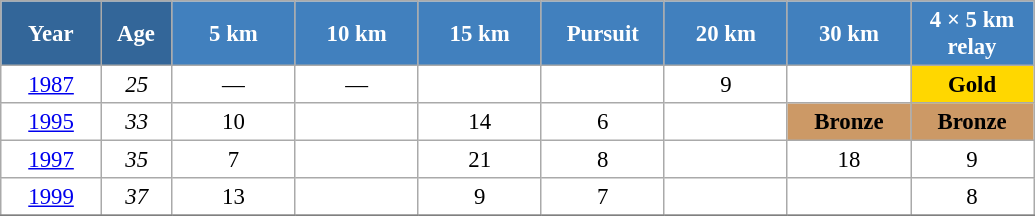<table class="wikitable" style="font-size:95%; text-align:center; border:grey solid 1px; border-collapse:collapse; background:#ffffff;">
<tr>
<th style="background-color:#369; color:white; width:60px;"> Year </th>
<th style="background-color:#369; color:white; width:40px;"> Age </th>
<th style="background-color:#4180be; color:white; width:75px;"> 5 km </th>
<th style="background-color:#4180be; color:white; width:75px;"> 10 km </th>
<th style="background-color:#4180be; color:white; width:75px;"> 15 km </th>
<th style="background-color:#4180be; color:white; width:75px;"> Pursuit </th>
<th style="background-color:#4180be; color:white; width:75px;"> 20 km </th>
<th style="background-color:#4180be; color:white; width:75px;"> 30 km </th>
<th style="background-color:#4180be; color:white; width:75px;"> 4 × 5 km <br> relay </th>
</tr>
<tr>
<td><a href='#'>1987</a></td>
<td><em>25</em></td>
<td>—</td>
<td>—</td>
<td></td>
<td></td>
<td>9</td>
<td></td>
<td style="background:gold;"><strong>Gold</strong></td>
</tr>
<tr>
<td><a href='#'>1995</a></td>
<td><em>33</em></td>
<td>10</td>
<td></td>
<td>14</td>
<td>6</td>
<td></td>
<td bgcolor="cc9966"><strong>Bronze</strong></td>
<td bgcolor="cc9966"><strong>Bronze</strong></td>
</tr>
<tr>
<td><a href='#'>1997</a></td>
<td><em>35</em></td>
<td>7</td>
<td></td>
<td>21</td>
<td>8</td>
<td></td>
<td>18</td>
<td>9</td>
</tr>
<tr>
<td><a href='#'>1999</a></td>
<td><em>37</em></td>
<td>13</td>
<td></td>
<td>9</td>
<td>7</td>
<td></td>
<td></td>
<td>8</td>
</tr>
<tr>
</tr>
</table>
